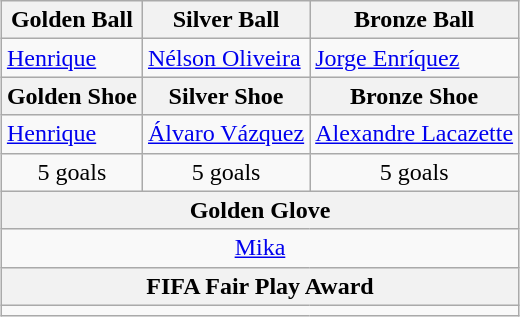<table class="wikitable" style="margin:auto">
<tr>
<th>Golden Ball</th>
<th>Silver Ball</th>
<th>Bronze Ball</th>
</tr>
<tr>
<td> <a href='#'>Henrique</a></td>
<td> <a href='#'>Nélson Oliveira</a></td>
<td> <a href='#'>Jorge Enríquez</a></td>
</tr>
<tr>
<th>Golden Shoe</th>
<th>Silver Shoe</th>
<th>Bronze Shoe</th>
</tr>
<tr>
<td> <a href='#'>Henrique</a></td>
<td> <a href='#'>Álvaro Vázquez</a></td>
<td> <a href='#'>Alexandre Lacazette</a></td>
</tr>
<tr align="center">
<td>5 goals</td>
<td>5 goals</td>
<td>5 goals</td>
</tr>
<tr>
<th colspan="3">Golden Glove</th>
</tr>
<tr>
<td colspan="3" align="center"> <a href='#'>Mika</a></td>
</tr>
<tr>
<th colspan="3">FIFA Fair Play Award</th>
</tr>
<tr>
<td colspan="3" align="center"></td>
</tr>
</table>
